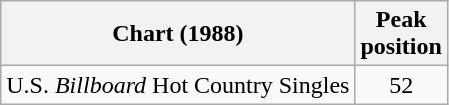<table class="wikitable">
<tr>
<th>Chart (1988)</th>
<th>Peak<br>position</th>
</tr>
<tr>
<td>U.S. <em>Billboard</em> Hot Country Singles</td>
<td align="center">52</td>
</tr>
</table>
